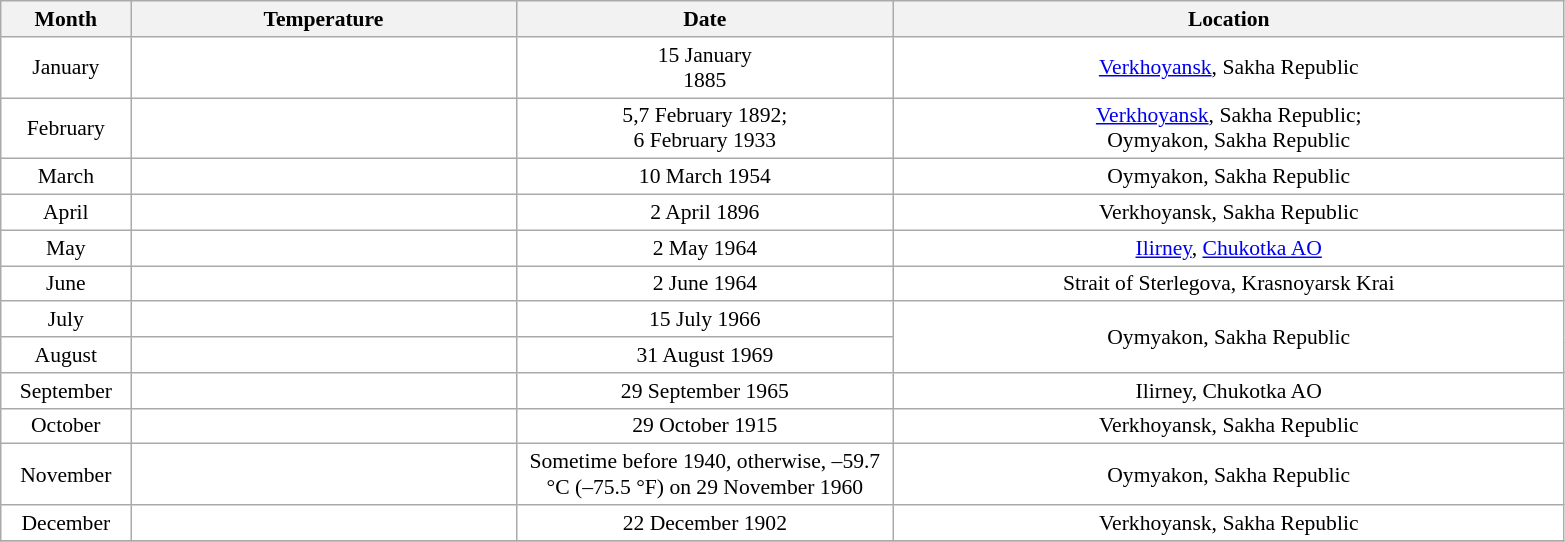<table class="wikitable" style="font-size:90%; text-align:center; background: #FFFFFF">
<tr>
<th width=80 style=background: #FF0000>Month</th>
<th width=250 style=background: #FF0000>Temperature</th>
<th width=245 style=background: #FF0000>Date</th>
<th width=440 style=background: #FF0000>Location</th>
</tr>
<tr>
<td>January</td>
<td></td>
<td>15 January<br>1885</td>
<td><a href='#'>Verkhoyansk</a>, Sakha Republic</td>
</tr>
<tr>
<td>February</td>
<td></td>
<td>5,7 February 1892;<br> 6 February 1933</td>
<td><a href='#'>Verkhoyansk</a>, Sakha Republic;<br>Oymyakon, Sakha Republic</td>
</tr>
<tr>
<td>March</td>
<td></td>
<td>10 March 1954</td>
<td>Oymyakon, Sakha Republic</td>
</tr>
<tr>
<td>April</td>
<td></td>
<td>2 April 1896</td>
<td>Verkhoyansk, Sakha Republic</td>
</tr>
<tr>
<td>May</td>
<td></td>
<td>2 May 1964</td>
<td><a href='#'>Ilirney</a>, <a href='#'>Chukotka AO</a></td>
</tr>
<tr>
<td>June</td>
<td></td>
<td>2 June 1964</td>
<td>Strait of Sterlegova, Krasnoyarsk Krai</td>
</tr>
<tr>
<td>July</td>
<td></td>
<td>15 July 1966</td>
<td rowspan="2">Oymyakon, Sakha Republic</td>
</tr>
<tr>
<td>August</td>
<td></td>
<td>31 August 1969</td>
</tr>
<tr>
<td>September</td>
<td></td>
<td>29 September 1965</td>
<td>Ilirney, Chukotka AO</td>
</tr>
<tr>
<td>October</td>
<td></td>
<td>29 October 1915</td>
<td>Verkhoyansk, Sakha Republic</td>
</tr>
<tr>
<td>November</td>
<td></td>
<td>Sometime before 1940, otherwise, –59.7 °C (–75.5 °F) on 29 November 1960</td>
<td>Oymyakon, Sakha Republic</td>
</tr>
<tr>
<td>December</td>
<td></td>
<td>22 December 1902</td>
<td>Verkhoyansk, Sakha Republic</td>
</tr>
<tr>
</tr>
</table>
